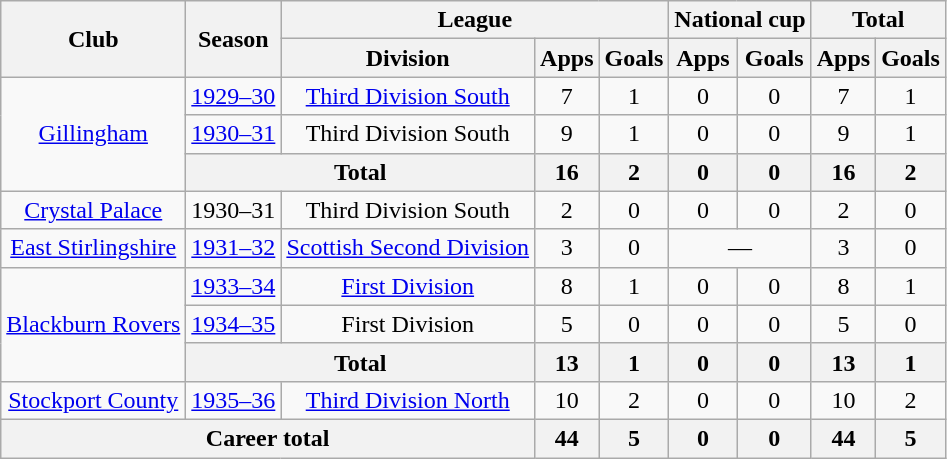<table class="wikitable" style="text-align: center;">
<tr>
<th rowspan="2">Club</th>
<th rowspan="2">Season</th>
<th colspan="3">League</th>
<th colspan="2">National cup</th>
<th colspan="2">Total</th>
</tr>
<tr>
<th>Division</th>
<th>Apps</th>
<th>Goals</th>
<th>Apps</th>
<th>Goals</th>
<th>Apps</th>
<th>Goals</th>
</tr>
<tr>
<td rowspan="3"><a href='#'>Gillingham</a></td>
<td><a href='#'>1929–30</a></td>
<td><a href='#'>Third Division South</a></td>
<td>7</td>
<td>1</td>
<td>0</td>
<td>0</td>
<td>7</td>
<td>1</td>
</tr>
<tr>
<td><a href='#'>1930–31</a></td>
<td>Third Division South</td>
<td>9</td>
<td>1</td>
<td>0</td>
<td>0</td>
<td>9</td>
<td>1</td>
</tr>
<tr>
<th colspan="2">Total</th>
<th>16</th>
<th>2</th>
<th>0</th>
<th>0</th>
<th>16</th>
<th>2</th>
</tr>
<tr>
<td><a href='#'>Crystal Palace</a></td>
<td>1930–31</td>
<td>Third Division South</td>
<td>2</td>
<td>0</td>
<td>0</td>
<td>0</td>
<td>2</td>
<td>0</td>
</tr>
<tr>
<td><a href='#'>East Stirlingshire</a></td>
<td><a href='#'>1931–32</a></td>
<td><a href='#'>Scottish Second Division</a></td>
<td>3</td>
<td>0</td>
<td colspan="2">―</td>
<td>3</td>
<td>0</td>
</tr>
<tr>
<td rowspan="3"><a href='#'>Blackburn Rovers</a></td>
<td><a href='#'>1933–34</a></td>
<td><a href='#'>First Division</a></td>
<td>8</td>
<td>1</td>
<td>0</td>
<td>0</td>
<td>8</td>
<td>1</td>
</tr>
<tr>
<td><a href='#'>1934–35</a></td>
<td>First Division</td>
<td>5</td>
<td>0</td>
<td>0</td>
<td>0</td>
<td>5</td>
<td>0</td>
</tr>
<tr>
<th colspan="2">Total</th>
<th>13</th>
<th>1</th>
<th>0</th>
<th>0</th>
<th>13</th>
<th>1</th>
</tr>
<tr>
<td><a href='#'>Stockport County</a></td>
<td><a href='#'>1935–36</a></td>
<td><a href='#'>Third Division North</a></td>
<td>10</td>
<td>2</td>
<td>0</td>
<td>0</td>
<td>10</td>
<td>2</td>
</tr>
<tr>
<th colspan="3">Career total</th>
<th>44</th>
<th>5</th>
<th>0</th>
<th>0</th>
<th>44</th>
<th>5</th>
</tr>
</table>
